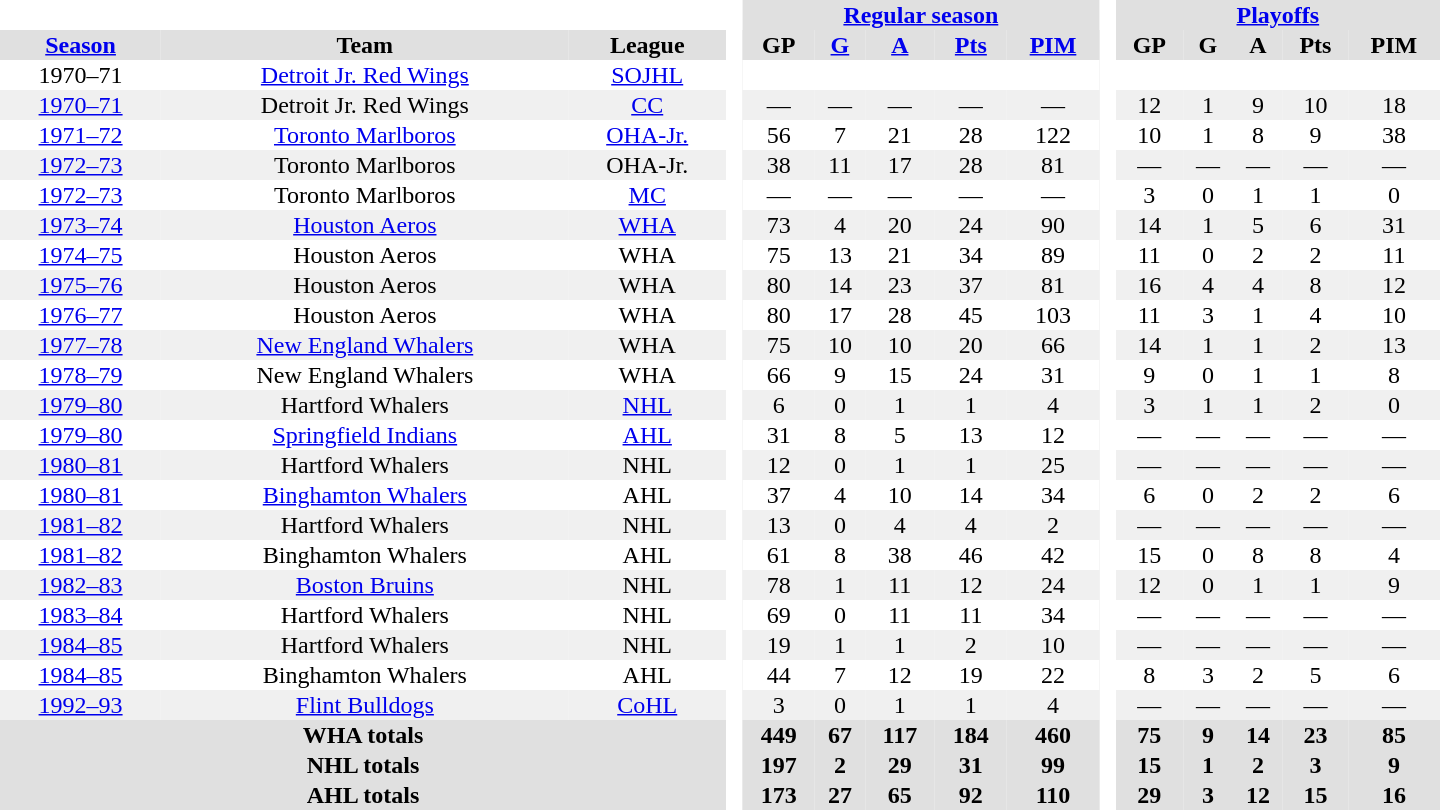<table border="0" cellpadding="1" cellspacing="0" style="text-align:center; width:60em">
<tr bgcolor="#e0e0e0">
<th colspan="3" bgcolor="#ffffff"> </th>
<th rowspan="99" bgcolor="#ffffff"> </th>
<th colspan="5"><a href='#'>Regular season</a></th>
<th rowspan="99" bgcolor="#ffffff"> </th>
<th colspan="5"><a href='#'>Playoffs</a></th>
</tr>
<tr bgcolor="#e0e0e0">
<th><a href='#'>Season</a></th>
<th>Team</th>
<th>League</th>
<th>GP</th>
<th><a href='#'>G</a></th>
<th><a href='#'>A</a></th>
<th><a href='#'>Pts</a></th>
<th><a href='#'>PIM</a></th>
<th>GP</th>
<th>G</th>
<th>A</th>
<th>Pts</th>
<th>PIM</th>
</tr>
<tr>
<td>1970–71</td>
<td><a href='#'>Detroit Jr. Red Wings</a></td>
<td><a href='#'>SOJHL</a></td>
<td></td>
<td></td>
<td></td>
<td></td>
<td></td>
<td></td>
<td></td>
<td></td>
<td></td>
<td></td>
</tr>
<tr bgcolor="#f0f0f0">
<td><a href='#'>1970–71</a></td>
<td>Detroit Jr. Red Wings</td>
<td><a href='#'>CC</a></td>
<td>—</td>
<td>—</td>
<td>—</td>
<td>—</td>
<td>—</td>
<td>12</td>
<td>1</td>
<td>9</td>
<td>10</td>
<td>18</td>
</tr>
<tr>
<td><a href='#'>1971–72</a></td>
<td><a href='#'>Toronto Marlboros</a></td>
<td><a href='#'>OHA-Jr.</a></td>
<td>56</td>
<td>7</td>
<td>21</td>
<td>28</td>
<td>122</td>
<td>10</td>
<td>1</td>
<td>8</td>
<td>9</td>
<td>38</td>
</tr>
<tr bgcolor="#f0f0f0">
<td><a href='#'>1972–73</a></td>
<td>Toronto Marlboros</td>
<td>OHA-Jr.</td>
<td>38</td>
<td>11</td>
<td>17</td>
<td>28</td>
<td>81</td>
<td>—</td>
<td>—</td>
<td>—</td>
<td>—</td>
<td>—</td>
</tr>
<tr>
<td><a href='#'>1972–73</a></td>
<td>Toronto Marlboros</td>
<td><a href='#'>MC</a></td>
<td>—</td>
<td>—</td>
<td>—</td>
<td>—</td>
<td>—</td>
<td>3</td>
<td>0</td>
<td>1</td>
<td>1</td>
<td>0</td>
</tr>
<tr bgcolor="#f0f0f0">
<td><a href='#'>1973–74</a></td>
<td><a href='#'>Houston Aeros</a></td>
<td><a href='#'>WHA</a></td>
<td>73</td>
<td>4</td>
<td>20</td>
<td>24</td>
<td>90</td>
<td>14</td>
<td>1</td>
<td>5</td>
<td>6</td>
<td>31</td>
</tr>
<tr>
<td><a href='#'>1974–75</a></td>
<td>Houston Aeros</td>
<td>WHA</td>
<td>75</td>
<td>13</td>
<td>21</td>
<td>34</td>
<td>89</td>
<td>11</td>
<td>0</td>
<td>2</td>
<td>2</td>
<td>11</td>
</tr>
<tr bgcolor="#f0f0f0">
<td><a href='#'>1975–76</a></td>
<td>Houston Aeros</td>
<td>WHA</td>
<td>80</td>
<td>14</td>
<td>23</td>
<td>37</td>
<td>81</td>
<td>16</td>
<td>4</td>
<td>4</td>
<td>8</td>
<td>12</td>
</tr>
<tr>
<td><a href='#'>1976–77</a></td>
<td>Houston Aeros</td>
<td>WHA</td>
<td>80</td>
<td>17</td>
<td>28</td>
<td>45</td>
<td>103</td>
<td>11</td>
<td>3</td>
<td>1</td>
<td>4</td>
<td>10</td>
</tr>
<tr bgcolor="#f0f0f0">
<td><a href='#'>1977–78</a></td>
<td><a href='#'>New England Whalers</a></td>
<td>WHA</td>
<td>75</td>
<td>10</td>
<td>10</td>
<td>20</td>
<td>66</td>
<td>14</td>
<td>1</td>
<td>1</td>
<td>2</td>
<td>13</td>
</tr>
<tr>
<td><a href='#'>1978–79</a></td>
<td>New England Whalers</td>
<td>WHA</td>
<td>66</td>
<td>9</td>
<td>15</td>
<td>24</td>
<td>31</td>
<td>9</td>
<td>0</td>
<td>1</td>
<td>1</td>
<td>8</td>
</tr>
<tr bgcolor="#f0f0f0">
<td><a href='#'>1979–80</a></td>
<td>Hartford Whalers</td>
<td><a href='#'>NHL</a></td>
<td>6</td>
<td>0</td>
<td>1</td>
<td>1</td>
<td>4</td>
<td>3</td>
<td>1</td>
<td>1</td>
<td>2</td>
<td>0</td>
</tr>
<tr>
<td><a href='#'>1979–80</a></td>
<td><a href='#'>Springfield Indians</a></td>
<td><a href='#'>AHL</a></td>
<td>31</td>
<td>8</td>
<td>5</td>
<td>13</td>
<td>12</td>
<td>—</td>
<td>—</td>
<td>—</td>
<td>—</td>
<td>—</td>
</tr>
<tr bgcolor="#f0f0f0">
<td><a href='#'>1980–81</a></td>
<td>Hartford Whalers</td>
<td>NHL</td>
<td>12</td>
<td>0</td>
<td>1</td>
<td>1</td>
<td>25</td>
<td>—</td>
<td>—</td>
<td>—</td>
<td>—</td>
<td>—</td>
</tr>
<tr>
<td><a href='#'>1980–81</a></td>
<td><a href='#'>Binghamton Whalers</a></td>
<td>AHL</td>
<td>37</td>
<td>4</td>
<td>10</td>
<td>14</td>
<td>34</td>
<td>6</td>
<td>0</td>
<td>2</td>
<td>2</td>
<td>6</td>
</tr>
<tr bgcolor="#f0f0f0">
<td><a href='#'>1981–82</a></td>
<td>Hartford Whalers</td>
<td>NHL</td>
<td>13</td>
<td>0</td>
<td>4</td>
<td>4</td>
<td>2</td>
<td>—</td>
<td>—</td>
<td>—</td>
<td>—</td>
<td>—</td>
</tr>
<tr>
<td><a href='#'>1981–82</a></td>
<td>Binghamton Whalers</td>
<td>AHL</td>
<td>61</td>
<td>8</td>
<td>38</td>
<td>46</td>
<td>42</td>
<td>15</td>
<td>0</td>
<td>8</td>
<td>8</td>
<td>4</td>
</tr>
<tr bgcolor="#f0f0f0">
<td><a href='#'>1982–83</a></td>
<td><a href='#'>Boston Bruins</a></td>
<td>NHL</td>
<td>78</td>
<td>1</td>
<td>11</td>
<td>12</td>
<td>24</td>
<td>12</td>
<td>0</td>
<td>1</td>
<td>1</td>
<td>9</td>
</tr>
<tr>
<td><a href='#'>1983–84</a></td>
<td>Hartford Whalers</td>
<td>NHL</td>
<td>69</td>
<td>0</td>
<td>11</td>
<td>11</td>
<td>34</td>
<td>—</td>
<td>—</td>
<td>—</td>
<td>—</td>
<td>—</td>
</tr>
<tr bgcolor="#f0f0f0">
<td><a href='#'>1984–85</a></td>
<td>Hartford Whalers</td>
<td>NHL</td>
<td>19</td>
<td>1</td>
<td>1</td>
<td>2</td>
<td>10</td>
<td>—</td>
<td>—</td>
<td>—</td>
<td>—</td>
<td>—</td>
</tr>
<tr>
<td><a href='#'>1984–85</a></td>
<td>Binghamton Whalers</td>
<td>AHL</td>
<td>44</td>
<td>7</td>
<td>12</td>
<td>19</td>
<td>22</td>
<td>8</td>
<td>3</td>
<td>2</td>
<td>5</td>
<td>6</td>
</tr>
<tr bgcolor="#f0f0f0">
<td><a href='#'>1992–93</a></td>
<td><a href='#'>Flint Bulldogs</a></td>
<td><a href='#'>CoHL</a></td>
<td>3</td>
<td>0</td>
<td>1</td>
<td>1</td>
<td>4</td>
<td>—</td>
<td>—</td>
<td>—</td>
<td>—</td>
<td>—</td>
</tr>
<tr bgcolor="#e0e0e0">
<th colspan="3">WHA totals</th>
<th>449</th>
<th>67</th>
<th>117</th>
<th>184</th>
<th>460</th>
<th>75</th>
<th>9</th>
<th>14</th>
<th>23</th>
<th>85</th>
</tr>
<tr bgcolor="#e0e0e0">
<th colspan="3">NHL totals</th>
<th>197</th>
<th>2</th>
<th>29</th>
<th>31</th>
<th>99</th>
<th>15</th>
<th>1</th>
<th>2</th>
<th>3</th>
<th>9</th>
</tr>
<tr bgcolor="#e0e0e0">
<th colspan="3">AHL totals</th>
<th>173</th>
<th>27</th>
<th>65</th>
<th>92</th>
<th>110</th>
<th>29</th>
<th>3</th>
<th>12</th>
<th>15</th>
<th>16</th>
</tr>
</table>
